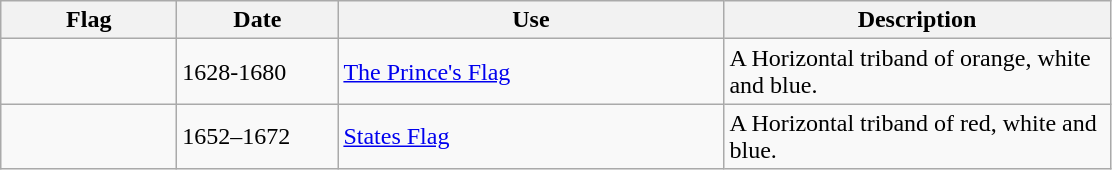<table class="wikitable">
<tr>
<th style="width:110px;">Flag</th>
<th style="width:100px;">Date</th>
<th style="width:250px;">Use</th>
<th style="width:250px;">Description</th>
</tr>
<tr>
<td></td>
<td>1628-1680</td>
<td><a href='#'>The Prince's Flag</a></td>
<td>A Horizontal triband of orange, white and blue.</td>
</tr>
<tr>
<td></td>
<td>1652–1672</td>
<td><a href='#'>States Flag</a></td>
<td>A Horizontal triband of red, white and blue.</td>
</tr>
</table>
